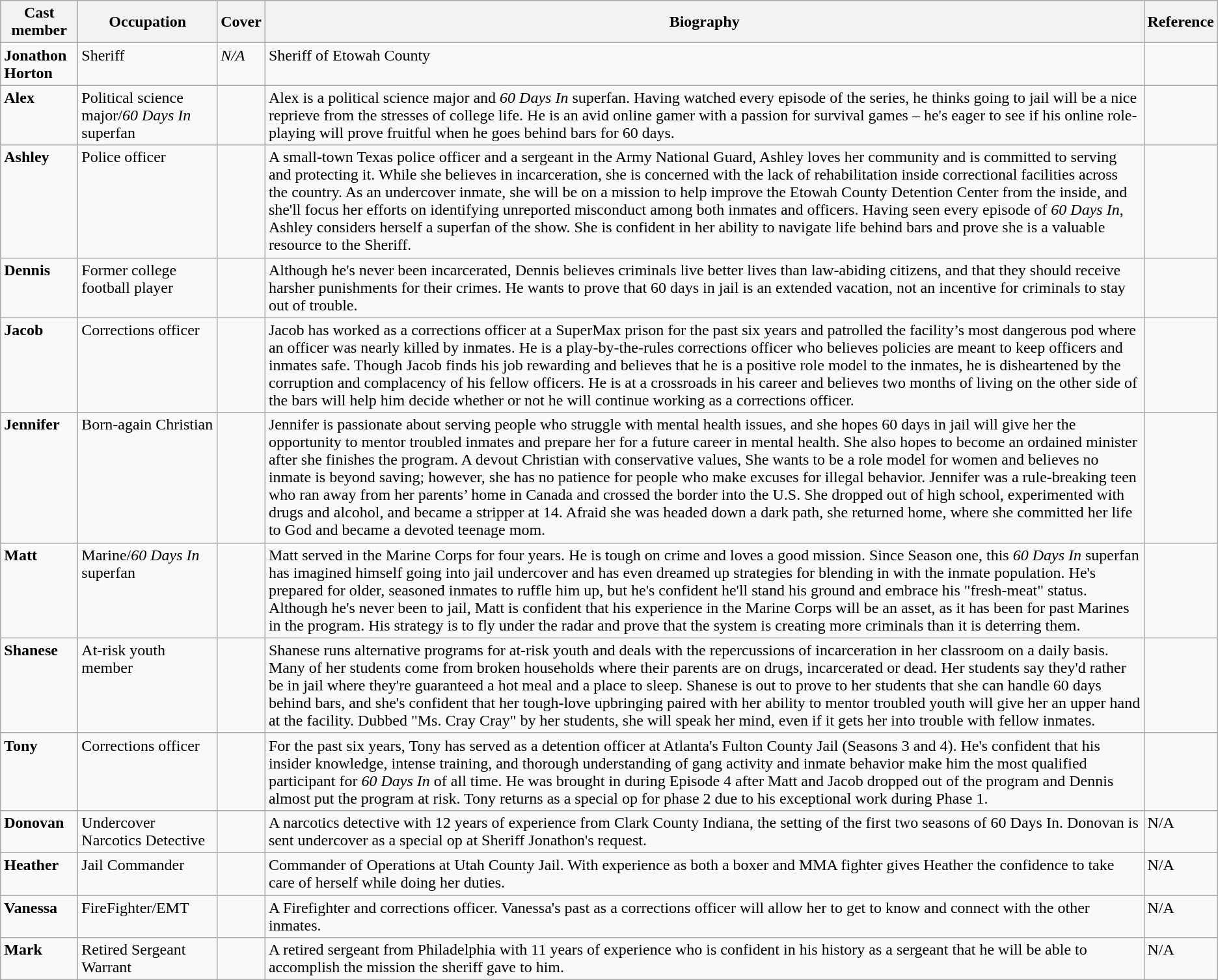<table class="wikitable sortable">
<tr valign="center">
<th>Cast member</th>
<th>Occupation</th>
<th>Cover</th>
<th>Biography</th>
<th>Reference</th>
</tr>
<tr valign="top">
<td><strong>Jonathon Horton</strong></td>
<td>Sheriff</td>
<td><em>N/A</em></td>
<td>Sheriff of Etowah County</td>
<td></td>
</tr>
<tr valign="top">
<td><strong>Alex</strong></td>
<td>Political science major/<em>60 Days In</em> superfan</td>
<td></td>
<td>Alex is a political science major and <em>60 Days In</em> superfan. Having watched every episode of the series, he thinks going to jail will be a nice reprieve from the stresses of college life. He is an avid online gamer with a passion for survival games – he's eager to see if his online role-playing will prove fruitful when he goes behind bars for 60 days.</td>
<td></td>
</tr>
<tr valign="top">
<td><strong>Ashley</strong></td>
<td>Police officer</td>
<td></td>
<td>A small-town Texas police officer and a sergeant in the Army National Guard, Ashley loves her community and is committed to serving and protecting it. While she believes in incarceration, she is concerned with the lack of rehabilitation inside correctional facilities across the country. As an undercover inmate, she will be on a mission to help improve the Etowah County Detention Center from the inside, and she'll focus her efforts on identifying unreported misconduct among both inmates and officers. Having seen every episode of <em>60 Days In</em>, Ashley considers herself a superfan of the show. She is confident in her ability to navigate life behind bars and prove she is a valuable resource to the Sheriff.</td>
<td></td>
</tr>
<tr valign="top">
<td><strong>Dennis</strong></td>
<td>Former college football player</td>
<td></td>
<td>Although he's never been incarcerated, Dennis believes criminals live better lives than law-abiding citizens, and that they should receive harsher punishments for their crimes. He wants to prove that 60 days in jail is an extended vacation, not an incentive for criminals to stay out of trouble.</td>
<td></td>
</tr>
<tr valign="top">
<td><strong>Jacob</strong> </td>
<td>Corrections officer</td>
<td></td>
<td>Jacob has worked as a corrections officer at a SuperMax prison for the past six years and patrolled the facility’s most dangerous pod where an officer was nearly killed by inmates. He is a play-by-the-rules corrections officer who believes policies are meant to keep officers and inmates safe. Though Jacob finds his job rewarding and believes that he is a positive role model to the inmates, he is disheartened by the corruption and complacency of his fellow officers. He is at a crossroads in his career and believes two months of living on the other side of the bars will help him decide whether or not he will continue working as a corrections officer.</td>
<td></td>
</tr>
<tr valign="top">
<td><strong>Jennifer</strong></td>
<td>Born-again Christian</td>
<td></td>
<td>Jennifer is passionate about serving people who struggle with mental health issues, and she hopes 60 days in jail will give her the opportunity to mentor troubled inmates and prepare her for a future career in mental health. She also hopes to become an ordained minister after she finishes the program. A devout Christian with conservative values, She wants to be a role model for women and believes no inmate is beyond saving; however, she has no patience for people who make excuses for illegal behavior. Jennifer was a rule-breaking teen who ran away from her parents’ home in Canada and crossed the border into the U.S. She dropped out of high school, experimented with drugs and alcohol, and became a stripper at 14. Afraid she was headed down a dark path, she returned home, where she committed her life to God and became a devoted teenage mom.</td>
<td></td>
</tr>
<tr valign="top">
<td><strong>Matt</strong> </td>
<td>Marine/<em>60 Days In</em> superfan</td>
<td></td>
<td>Matt served in the Marine Corps for four years. He is tough on crime and loves a good mission. Since Season one, this <em>60 Days In</em> superfan has imagined himself going into jail undercover and has even dreamed up strategies for blending in with the inmate population. He's prepared for older, seasoned inmates to ruffle him up, but he's confident he'll stand his ground and embrace his "fresh-meat" status. Although he's never been to jail, Matt is confident that his experience in the Marine Corps will be an asset, as it has been for past Marines in the program. His strategy is to fly under the radar and prove that the system is creating more criminals than it is deterring them.</td>
<td></td>
</tr>
<tr valign="top">
<td><strong>Shanese</strong></td>
<td>At-risk youth member</td>
<td></td>
<td>Shanese runs alternative programs for at-risk youth and deals with the repercussions of incarceration in her classroom on a daily basis. Many of her students come from broken households where their parents are on drugs, incarcerated or dead. Her students say they'd rather be in jail where they're guaranteed a hot meal and a place to sleep. Shanese is out to prove to her students that she can handle 60 days behind bars, and she's confident that her tough-love upbringing paired with her ability to mentor troubled youth will give her an upper hand at the facility. Dubbed "Ms. Cray Cray" by her students, she will speak her mind, even if it gets her into trouble with fellow inmates.</td>
<td></td>
</tr>
<tr valign="top">
<td><strong>Tony</strong></td>
<td>Corrections officer</td>
<td></td>
<td>For the past six years, Tony has served as a detention officer at Atlanta's Fulton County Jail (Seasons 3 and 4). He's confident that his insider knowledge, intense training, and thorough understanding of gang activity and inmate behavior make him the most qualified participant for <em>60 Days In</em> of all time. He was brought in during Episode 4 after Matt and Jacob dropped out of the program and Dennis almost put the program at risk. Tony returns as a special op for phase 2 due to his exceptional work during Phase 1.</td>
<td></td>
</tr>
<tr valign="top">
<td><strong>Donovan</strong></td>
<td>Undercover Narcotics Detective</td>
<td></td>
<td>A narcotics detective with 12 years of experience from Clark County Indiana, the setting of the first two seasons of 60 Days In. Donovan is sent undercover as a special op at Sheriff Jonathon's request.</td>
<td>N/A</td>
</tr>
<tr valign="top">
<td><strong>Heather</strong></td>
<td>Jail Commander</td>
<td></td>
<td>Commander of Operations at Utah County Jail. With experience as both a boxer and MMA fighter gives Heather the confidence to take care of herself while doing her duties.</td>
<td>N/A</td>
</tr>
<tr valign="top">
<td><strong>Vanessa</strong></td>
<td>FireFighter/EMT</td>
<td></td>
<td>A Firefighter and corrections officer. Vanessa's past as a corrections officer will allow her to get to know and connect with the other inmates.</td>
<td>N/A</td>
</tr>
<tr valign="top">
<td><strong>Mark</strong></td>
<td>Retired Sergeant Warrant</td>
<td></td>
<td>A retired sergeant from Philadelphia with 11 years of experience who is confident in his history as a sergeant that he will be able to accomplish the mission the sheriff gave to him.</td>
<td>N/A</td>
</tr>
</table>
